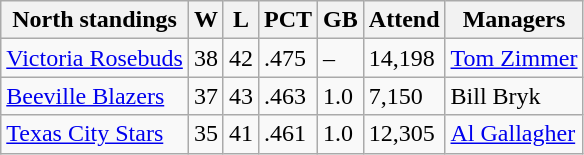<table class="wikitable">
<tr>
<th>North standings</th>
<th>W</th>
<th>L</th>
<th>PCT</th>
<th>GB</th>
<th>Attend</th>
<th>Managers</th>
</tr>
<tr>
<td><a href='#'>Victoria Rosebuds</a></td>
<td>38</td>
<td>42</td>
<td>.475</td>
<td>–</td>
<td>14,198</td>
<td><a href='#'>Tom Zimmer</a></td>
</tr>
<tr>
<td><a href='#'>Beeville Blazers</a></td>
<td>37</td>
<td>43</td>
<td>.463</td>
<td>1.0</td>
<td>7,150</td>
<td>Bill Bryk</td>
</tr>
<tr>
<td><a href='#'>Texas City Stars</a></td>
<td>35</td>
<td>41</td>
<td>.461</td>
<td>1.0</td>
<td>12,305</td>
<td><a href='#'>Al Gallagher</a></td>
</tr>
</table>
